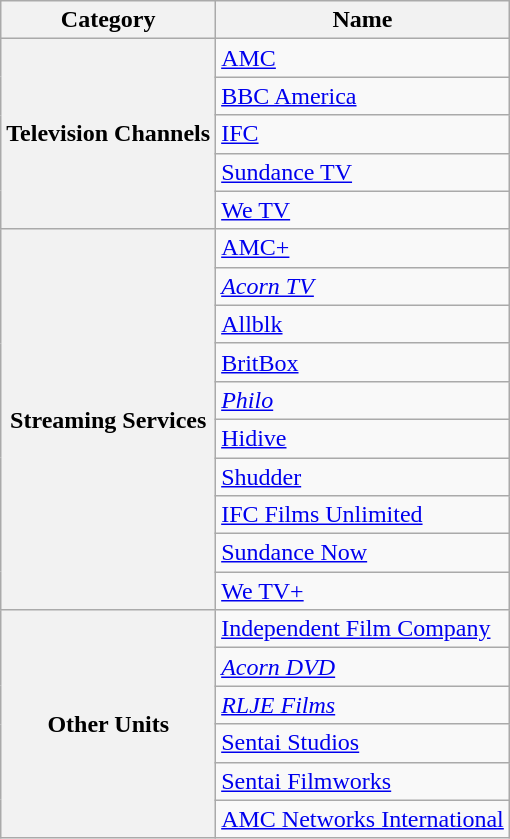<table class="wikitable sortable">
<tr>
<th>Category</th>
<th>Name</th>
</tr>
<tr>
<th rowspan="5">Television Channels</th>
<td><a href='#'>AMC</a></td>
</tr>
<tr>
<td><a href='#'>BBC America</a></td>
</tr>
<tr>
<td><a href='#'>IFC</a></td>
</tr>
<tr>
<td><a href='#'>Sundance TV</a></td>
</tr>
<tr>
<td><a href='#'>We TV</a></td>
</tr>
<tr>
<th rowspan="10">Streaming Services</th>
<td><a href='#'>AMC+</a></td>
</tr>
<tr>
<td><em><a href='#'>Acorn TV</a></em></td>
</tr>
<tr>
<td><a href='#'>Allblk</a></td>
</tr>
<tr>
<td><a href='#'>BritBox</a></td>
</tr>
<tr>
<td><a href='#'><em>Philo</em></a></td>
</tr>
<tr>
<td><a href='#'>Hidive</a></td>
</tr>
<tr>
<td><a href='#'>Shudder</a></td>
</tr>
<tr>
<td><a href='#'>IFC Films Unlimited</a></td>
</tr>
<tr>
<td><a href='#'>Sundance Now</a></td>
</tr>
<tr>
<td><a href='#'>We TV+</a></td>
</tr>
<tr>
<th rowspan="6">Other Units</th>
<td><a href='#'>Independent Film Company</a></td>
</tr>
<tr>
<td><em><a href='#'>Acorn DVD</a></em></td>
</tr>
<tr>
<td><em><a href='#'>RLJE Films</a></em></td>
</tr>
<tr>
<td><a href='#'>Sentai Studios</a></td>
</tr>
<tr>
<td><a href='#'>Sentai Filmworks</a></td>
</tr>
<tr>
<td><a href='#'>AMC Networks International</a></td>
</tr>
</table>
